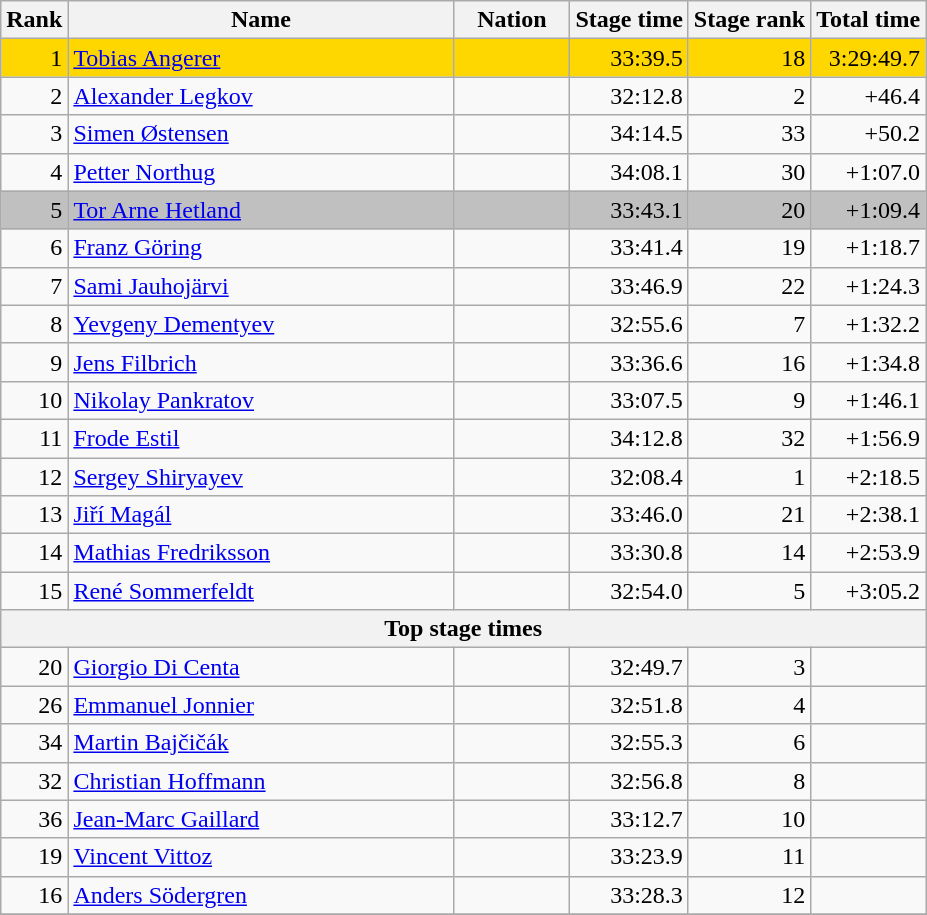<table class="wikitable">
<tr valign="top">
<th width="20">Rank</th>
<th width="250">Name</th>
<th width="70">Nation</th>
<th>Stage time</th>
<th>Stage rank</th>
<th>Total time</th>
</tr>
<tr align="right" bgcolor="gold">
<td>1</td>
<td align="left"><a href='#'>Tobias Angerer</a> </td>
<td align="left"></td>
<td>33:39.5</td>
<td>18</td>
<td>3:29:49.7</td>
</tr>
<tr align="right">
<td>2</td>
<td align="left"><a href='#'>Alexander Legkov</a></td>
<td align="left"></td>
<td>32:12.8</td>
<td>2</td>
<td>+46.4</td>
</tr>
<tr align="right">
<td>3</td>
<td align="left"><a href='#'>Simen Østensen</a></td>
<td align="left"></td>
<td>34:14.5</td>
<td>33</td>
<td>+50.2</td>
</tr>
<tr align="right">
<td>4</td>
<td align="left"><a href='#'>Petter Northug</a></td>
<td align="left"></td>
<td>34:08.1</td>
<td>30</td>
<td>+1:07.0</td>
</tr>
<tr align="right" bgcolor="silver">
<td>5</td>
<td align="left"><a href='#'>Tor Arne Hetland</a> </td>
<td align="left"></td>
<td>33:43.1</td>
<td>20</td>
<td>+1:09.4</td>
</tr>
<tr align="right">
<td>6</td>
<td align="left"><a href='#'>Franz Göring</a></td>
<td align="left"></td>
<td>33:41.4</td>
<td>19</td>
<td>+1:18.7</td>
</tr>
<tr align="right">
<td>7</td>
<td align="left"><a href='#'>Sami Jauhojärvi</a></td>
<td align="left"></td>
<td>33:46.9</td>
<td>22</td>
<td>+1:24.3</td>
</tr>
<tr align="right">
<td>8</td>
<td align="left"><a href='#'>Yevgeny Dementyev</a></td>
<td align="left"></td>
<td>32:55.6</td>
<td>7</td>
<td>+1:32.2</td>
</tr>
<tr align="right">
<td>9</td>
<td align="left"><a href='#'>Jens Filbrich</a></td>
<td align="left"></td>
<td>33:36.6</td>
<td>16</td>
<td>+1:34.8</td>
</tr>
<tr align="right">
<td>10</td>
<td align="left"><a href='#'>Nikolay Pankratov</a></td>
<td align="left"></td>
<td>33:07.5</td>
<td>9</td>
<td>+1:46.1</td>
</tr>
<tr align="right">
<td>11</td>
<td align="left"><a href='#'>Frode Estil</a></td>
<td align="left"></td>
<td>34:12.8</td>
<td>32</td>
<td>+1:56.9</td>
</tr>
<tr align="right">
<td>12</td>
<td align="left"><a href='#'>Sergey Shiryayev</a></td>
<td align="left"></td>
<td>32:08.4</td>
<td>1</td>
<td>+2:18.5</td>
</tr>
<tr align="right">
<td>13</td>
<td align="left"><a href='#'>Jiří Magál</a></td>
<td align="left"></td>
<td>33:46.0</td>
<td>21</td>
<td>+2:38.1</td>
</tr>
<tr align="right">
<td>14</td>
<td align="left"><a href='#'>Mathias Fredriksson</a></td>
<td align="left"></td>
<td>33:30.8</td>
<td>14</td>
<td>+2:53.9</td>
</tr>
<tr align="right">
<td>15</td>
<td align="left"><a href='#'>René Sommerfeldt</a></td>
<td align="left"></td>
<td>32:54.0</td>
<td>5</td>
<td>+3:05.2</td>
</tr>
<tr>
<th colspan="6">Top stage times</th>
</tr>
<tr align="right">
<td>20</td>
<td align="left"><a href='#'>Giorgio Di Centa</a></td>
<td align="left"></td>
<td>32:49.7</td>
<td>3</td>
<td></td>
</tr>
<tr align="right">
<td>26</td>
<td align="left"><a href='#'>Emmanuel Jonnier</a></td>
<td align="left"></td>
<td>32:51.8</td>
<td>4</td>
<td></td>
</tr>
<tr align="right">
<td>34</td>
<td align="left"><a href='#'>Martin Bajčičák</a></td>
<td align="left"></td>
<td>32:55.3</td>
<td>6</td>
<td></td>
</tr>
<tr align="right">
<td>32</td>
<td align="left"><a href='#'>Christian Hoffmann</a></td>
<td align="left"></td>
<td>32:56.8</td>
<td>8</td>
<td></td>
</tr>
<tr align="right">
<td>36</td>
<td align="left"><a href='#'>Jean-Marc Gaillard</a></td>
<td align="left"></td>
<td>33:12.7</td>
<td>10</td>
<td></td>
</tr>
<tr align="right">
<td>19</td>
<td align="left"><a href='#'>Vincent Vittoz</a></td>
<td align="left"></td>
<td>33:23.9</td>
<td>11</td>
<td></td>
</tr>
<tr align="right">
<td>16</td>
<td align="left"><a href='#'>Anders Södergren</a></td>
<td align="left"></td>
<td>33:28.3</td>
<td>12</td>
<td></td>
</tr>
<tr>
</tr>
</table>
